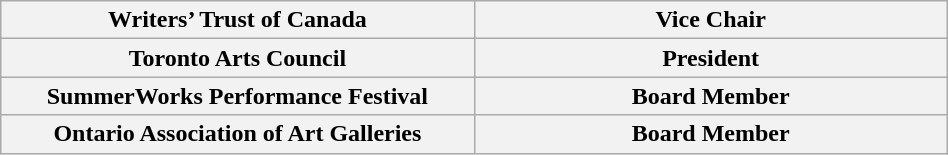<table class="wikitable" style="width:50%;">
<tr>
<th style="width:25%;">Writers’ Trust of Canada</th>
<th style="width:25%;">Vice Chair</th>
</tr>
<tr>
<th>Toronto Arts Council</th>
<th>President</th>
</tr>
<tr>
<th>SummerWorks Performance Festival</th>
<th>Board Member</th>
</tr>
<tr>
<th>Ontario Association of Art Galleries</th>
<th>Board Member</th>
</tr>
</table>
